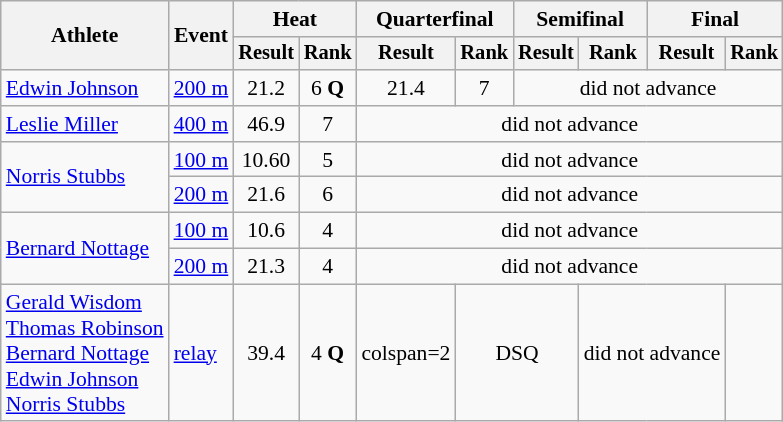<table class="wikitable" style="font-size:90%">
<tr>
<th rowspan="2">Athlete</th>
<th rowspan="2">Event</th>
<th colspan="2">Heat</th>
<th colspan="2">Quarterfinal</th>
<th colspan="2">Semifinal</th>
<th colspan="2">Final</th>
</tr>
<tr style="font-size:95%">
<th>Result</th>
<th>Rank</th>
<th>Result</th>
<th>Rank</th>
<th>Result</th>
<th>Rank</th>
<th>Result</th>
<th>Rank</th>
</tr>
<tr align=center>
<td align=left><a href='#'>Edwin Johnson</a></td>
<td align=left><a href='#'>200 m</a></td>
<td>21.2</td>
<td>6 <strong>Q</strong></td>
<td>21.4</td>
<td>7</td>
<td colspan=4>did not advance</td>
</tr>
<tr align=center>
<td align=left><a href='#'>Leslie Miller</a></td>
<td align=left><a href='#'>400 m</a></td>
<td>46.9</td>
<td>7</td>
<td colspan=6>did not advance</td>
</tr>
<tr align=center>
<td align=left rowspan=2><a href='#'>Norris Stubbs</a></td>
<td align=left><a href='#'>100 m</a></td>
<td>10.60</td>
<td>5</td>
<td colspan=6>did not advance</td>
</tr>
<tr align=center>
<td align=left><a href='#'>200 m</a></td>
<td>21.6</td>
<td>6</td>
<td colspan=6>did not advance</td>
</tr>
<tr align=center>
<td align=left rowspan=2><a href='#'>Bernard Nottage</a></td>
<td align=left><a href='#'>100 m</a></td>
<td>10.6</td>
<td>4</td>
<td colspan=6>did not advance</td>
</tr>
<tr align=center>
<td align=left><a href='#'>200 m</a></td>
<td>21.3</td>
<td>4</td>
<td colspan=6>did not advance</td>
</tr>
<tr align=center>
<td align=left><a href='#'>Gerald Wisdom</a><br><a href='#'>Thomas Robinson</a><br><a href='#'>Bernard Nottage</a><br><a href='#'>Edwin Johnson</a><br> <a href='#'>Norris Stubbs</a></td>
<td align=left><a href='#'> relay</a></td>
<td>39.4</td>
<td>4 <strong>Q</strong></td>
<td>colspan=2 </td>
<td colspan=2>DSQ</td>
<td colspan=2>did not advance</td>
</tr>
</table>
